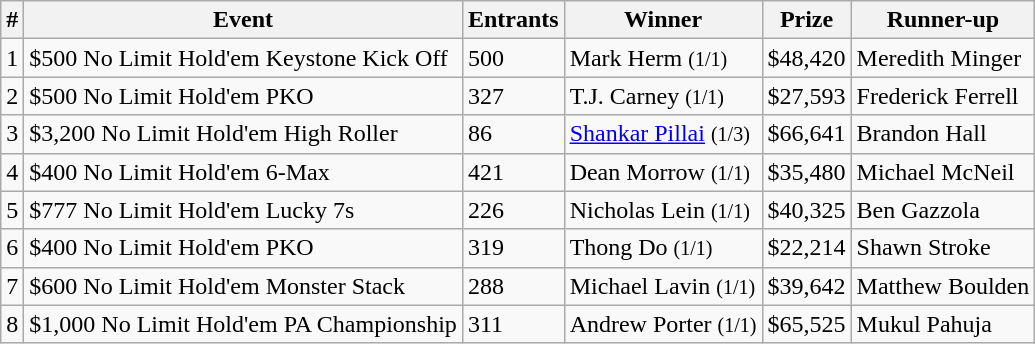<table class="wikitable sortable">
<tr>
<th bgcolor="#FFEBAD">#</th>
<th bgcolor="#FFEBAD">Event</th>
<th bgcolor="#FFEBAD">Entrants</th>
<th bgcolor="#FFEBAD">Winner</th>
<th bgcolor="#FFEBAD">Prize</th>
<th bgcolor="#FFEBAD">Runner-up</th>
</tr>
<tr>
<td>1</td>
<td>$500 No Limit Hold'em Keystone Kick Off</td>
<td>500</td>
<td> Mark Herm <small>(1/1)</small></td>
<td>$48,420</td>
<td> Meredith Minger</td>
</tr>
<tr>
<td>2</td>
<td>$500 No Limit Hold'em PKO</td>
<td>327</td>
<td> T.J. Carney <small>(1/1)</small></td>
<td>$27,593</td>
<td> Frederick Ferrell</td>
</tr>
<tr>
<td>3</td>
<td>$3,200 No Limit Hold'em High Roller</td>
<td>86</td>
<td> <a href='#'>Shankar Pillai</a> <small>(1/3)</small></td>
<td>$66,641</td>
<td> Brandon Hall</td>
</tr>
<tr>
<td>4</td>
<td>$400 No Limit Hold'em 6-Max</td>
<td>421</td>
<td> Dean Morrow <small>(1/1)</small></td>
<td>$35,480</td>
<td> Michael McNeil</td>
</tr>
<tr>
<td>5</td>
<td>$777 No Limit Hold'em Lucky 7s</td>
<td>226</td>
<td> Nicholas Lein <small>(1/1)</small></td>
<td>$40,325</td>
<td> Ben Gazzola</td>
</tr>
<tr>
<td>6</td>
<td>$400 No Limit Hold'em PKO</td>
<td>319</td>
<td> Thong Do <small>(1/1)</small></td>
<td>$22,214</td>
<td> Shawn Stroke</td>
</tr>
<tr>
<td>7</td>
<td>$600 No Limit Hold'em Monster Stack</td>
<td>288</td>
<td> Michael Lavin <small>(1/1)</small></td>
<td>$39,642</td>
<td> Matthew Boulden</td>
</tr>
<tr>
<td>8</td>
<td>$1,000 No Limit Hold'em PA Championship</td>
<td>311</td>
<td> Andrew Porter <small>(1/1)</small></td>
<td>$65,525</td>
<td> Mukul Pahuja</td>
</tr>
</table>
